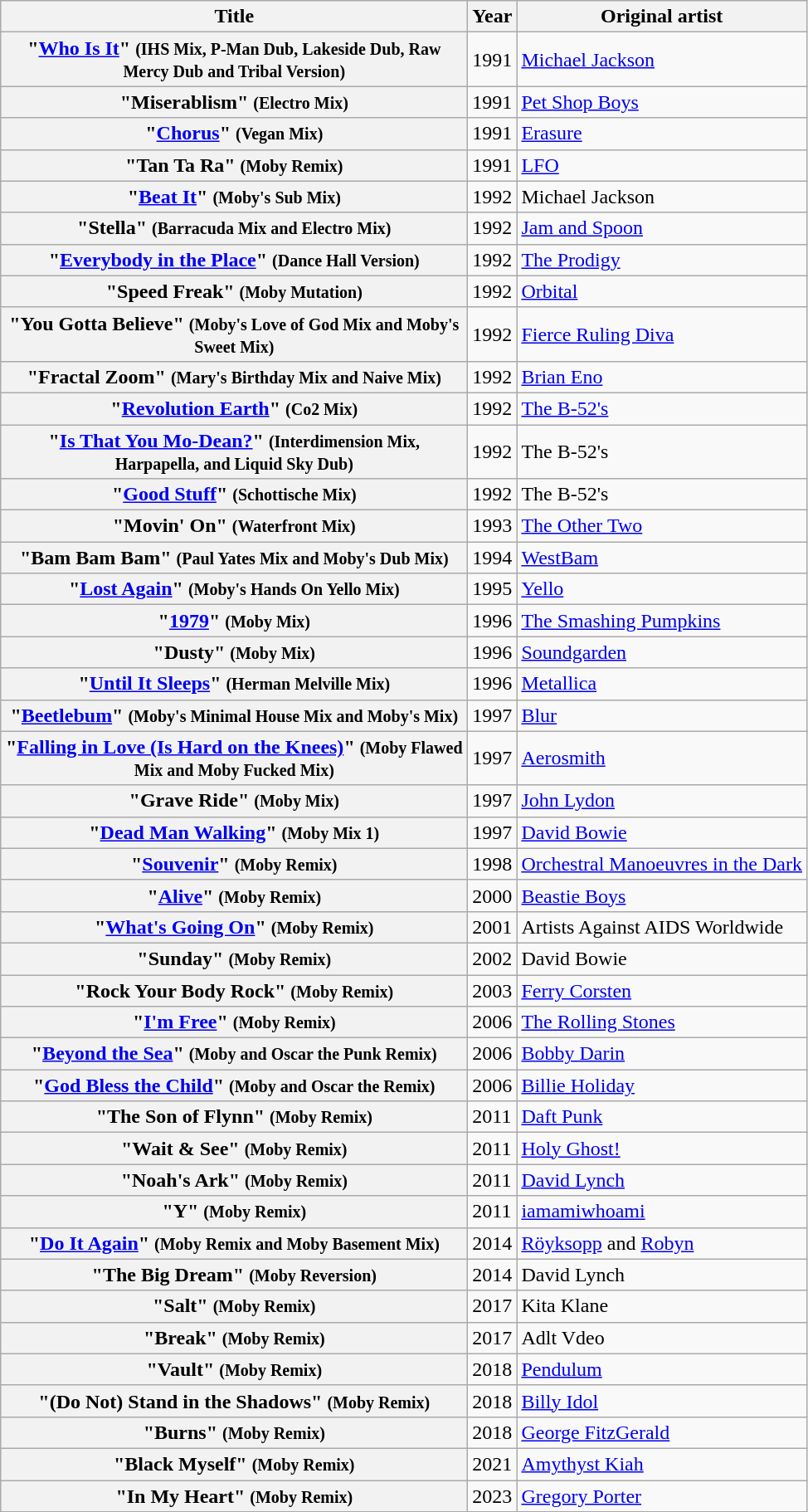<table class="wikitable plainrowheaders">
<tr>
<th style="width:23em;">Title</th>
<th>Year</th>
<th>Original artist</th>
</tr>
<tr>
<th scope="row">"<a href='#'>Who Is It</a>" <small>(IHS Mix, P-Man Dub, Lakeside Dub, Raw Mercy Dub and Tribal Version)</small></th>
<td>1991</td>
<td><a href='#'>Michael Jackson</a></td>
</tr>
<tr>
<th scope="row">"Miserablism" <small>(Electro Mix)</small></th>
<td>1991</td>
<td><a href='#'>Pet Shop Boys</a></td>
</tr>
<tr>
<th scope="row">"<a href='#'>Chorus</a>" <small>(Vegan Mix)</small></th>
<td>1991</td>
<td><a href='#'>Erasure</a></td>
</tr>
<tr>
<th scope="row">"Tan Ta Ra" <small>(Moby Remix)</small></th>
<td>1991</td>
<td><a href='#'>LFO</a></td>
</tr>
<tr>
<th scope="row">"<a href='#'>Beat It</a>" <small>(Moby's Sub Mix)</small></th>
<td>1992</td>
<td>Michael Jackson</td>
</tr>
<tr>
<th scope="row">"Stella" <small>(Barracuda Mix and Electro Mix) </small></th>
<td>1992</td>
<td><a href='#'>Jam and Spoon</a></td>
</tr>
<tr>
<th scope="row">"<a href='#'>Everybody in the Place</a>" <small>(Dance Hall Version)</small></th>
<td>1992</td>
<td><a href='#'>The Prodigy</a></td>
</tr>
<tr>
<th scope="row">"Speed Freak" <small>(Moby Mutation)</small></th>
<td>1992</td>
<td><a href='#'>Orbital</a></td>
</tr>
<tr>
<th scope="row">"You Gotta Believe" <small>(Moby's Love of God Mix and Moby's Sweet Mix)</small></th>
<td>1992</td>
<td><a href='#'>Fierce Ruling Diva</a></td>
</tr>
<tr>
<th scope="row">"Fractal Zoom" <small>(Mary's Birthday Mix and Naive Mix)</small></th>
<td>1992</td>
<td><a href='#'>Brian Eno</a></td>
</tr>
<tr>
<th scope="row">"<a href='#'>Revolution Earth</a>" <small>(Co2 Mix)</small></th>
<td>1992</td>
<td><a href='#'>The B-52's</a></td>
</tr>
<tr>
<th scope="row">"<a href='#'>Is That You Mo-Dean?</a>" <small>(Interdimension Mix, Harpapella, and Liquid Sky Dub)</small></th>
<td>1992</td>
<td>The B-52's</td>
</tr>
<tr>
<th scope="row">"<a href='#'>Good Stuff</a>" <small>(Schottische Mix)</small></th>
<td>1992</td>
<td>The B-52's</td>
</tr>
<tr>
<th scope="row">"Movin' On" <small>(Waterfront Mix)</small></th>
<td>1993</td>
<td><a href='#'>The Other Two</a></td>
</tr>
<tr>
<th scope="row">"Bam Bam Bam" <small>(Paul Yates Mix and Moby's Dub Mix)</small></th>
<td>1994</td>
<td><a href='#'>WestBam</a></td>
</tr>
<tr>
<th scope="row">"<a href='#'>Lost Again</a>" <small>(Moby's Hands On Yello Mix)</small></th>
<td>1995</td>
<td><a href='#'>Yello</a></td>
</tr>
<tr>
<th scope="row">"<a href='#'>1979</a>" <small>(Moby Mix)</small></th>
<td>1996</td>
<td><a href='#'>The Smashing Pumpkins</a></td>
</tr>
<tr>
<th scope="row">"Dusty" <small>(Moby Mix)</small></th>
<td>1996</td>
<td><a href='#'>Soundgarden</a></td>
</tr>
<tr>
<th scope="row">"<a href='#'>Until It Sleeps</a>" <small>(Herman Melville Mix)</small></th>
<td>1996</td>
<td><a href='#'>Metallica</a></td>
</tr>
<tr>
<th scope="row">"<a href='#'>Beetlebum</a>" <small>(Moby's Minimal House Mix and Moby's Mix)</small></th>
<td>1997</td>
<td><a href='#'>Blur</a></td>
</tr>
<tr>
<th scope="row">"<a href='#'>Falling in Love (Is Hard on the Knees)</a>" <small>(Moby Flawed Mix and Moby Fucked Mix)</small></th>
<td>1997</td>
<td><a href='#'>Aerosmith</a></td>
</tr>
<tr>
<th scope="row">"Grave Ride" <small>(Moby Mix)</small></th>
<td>1997</td>
<td><a href='#'>John Lydon</a></td>
</tr>
<tr>
<th scope="row">"<a href='#'>Dead Man Walking</a>" <small>(Moby Mix 1)</small></th>
<td>1997</td>
<td><a href='#'>David Bowie</a></td>
</tr>
<tr>
<th scope="row">"<a href='#'>Souvenir</a>" <small>(Moby Remix)</small></th>
<td>1998</td>
<td><a href='#'>Orchestral Manoeuvres in the Dark</a></td>
</tr>
<tr>
<th scope="row">"<a href='#'>Alive</a>" <small>(Moby Remix)</small></th>
<td>2000</td>
<td><a href='#'>Beastie Boys</a></td>
</tr>
<tr>
<th scope="row">"<a href='#'>What's Going On</a>" <small>(Moby Remix)</small></th>
<td>2001</td>
<td>Artists Against AIDS Worldwide</td>
</tr>
<tr>
<th scope="row">"Sunday" <small>(Moby Remix)</small></th>
<td>2002</td>
<td>David Bowie</td>
</tr>
<tr>
<th scope="row">"Rock Your Body Rock" <small>(Moby Remix)</small></th>
<td>2003</td>
<td><a href='#'>Ferry Corsten</a></td>
</tr>
<tr>
<th scope="row">"<a href='#'>I'm Free</a>" <small>(Moby Remix)</small></th>
<td>2006</td>
<td><a href='#'>The Rolling Stones</a></td>
</tr>
<tr>
<th scope="row">"<a href='#'>Beyond the Sea</a>" <small>(Moby and Oscar the Punk Remix)</small></th>
<td>2006</td>
<td><a href='#'>Bobby Darin</a></td>
</tr>
<tr>
<th scope="row">"<a href='#'>God Bless the Child</a>" <small>(Moby and Oscar the Remix)</small></th>
<td>2006</td>
<td><a href='#'>Billie Holiday</a></td>
</tr>
<tr>
<th scope="row">"The Son of Flynn" <small>(Moby Remix)</small></th>
<td>2011</td>
<td><a href='#'>Daft Punk</a></td>
</tr>
<tr>
<th scope="row">"Wait & See" <small>(Moby Remix)</small></th>
<td>2011</td>
<td><a href='#'>Holy Ghost!</a></td>
</tr>
<tr>
<th scope="row">"Noah's Ark" <small>(Moby Remix)</small></th>
<td>2011</td>
<td><a href='#'>David Lynch</a></td>
</tr>
<tr>
<th scope="row">"Y" <small>(Moby Remix)</small></th>
<td>2011</td>
<td><a href='#'>iamamiwhoami</a></td>
</tr>
<tr>
<th scope="row">"<a href='#'>Do It Again</a>" <small>(Moby Remix and Moby Basement Mix)</small></th>
<td>2014</td>
<td><a href='#'>Röyksopp</a> and <a href='#'>Robyn</a></td>
</tr>
<tr>
<th scope="row">"The Big Dream" <small>(Moby Reversion)</small></th>
<td>2014</td>
<td>David Lynch</td>
</tr>
<tr>
<th scope="row">"Salt" <small>(Moby Remix)</small></th>
<td>2017</td>
<td>Kita Klane</td>
</tr>
<tr>
<th scope="row">"Break" <small>(Moby Remix)</small></th>
<td>2017</td>
<td>Adlt Vdeo</td>
</tr>
<tr>
<th scope="row">"Vault" <small>(Moby Remix)</small></th>
<td>2018</td>
<td><a href='#'>Pendulum</a></td>
</tr>
<tr>
<th scope="row">"(Do Not) Stand in the Shadows" <small>(Moby Remix)</small></th>
<td>2018</td>
<td><a href='#'>Billy Idol</a></td>
</tr>
<tr>
<th scope="row">"Burns" <small>(Moby Remix)</small></th>
<td>2018</td>
<td><a href='#'>George FitzGerald</a></td>
</tr>
<tr>
<th scope="row">"Black Myself" <small>(Moby Remix)</small></th>
<td>2021</td>
<td><a href='#'>Amythyst Kiah</a></td>
</tr>
<tr>
<th scope="row">"In My Heart" <small>(Moby Remix)</small></th>
<td>2023</td>
<td><a href='#'>Gregory Porter</a></td>
</tr>
</table>
